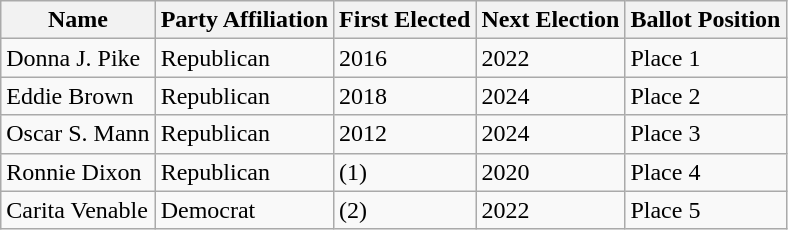<table class="wikitable">
<tr>
<th>Name</th>
<th>Party Affiliation</th>
<th>First Elected</th>
<th>Next Election</th>
<th>Ballot Position</th>
</tr>
<tr>
<td>Donna J. Pike</td>
<td>Republican</td>
<td>2016</td>
<td>2022</td>
<td>Place 1</td>
</tr>
<tr>
<td>Eddie Brown</td>
<td>Republican</td>
<td>2018</td>
<td>2024</td>
<td>Place 2</td>
</tr>
<tr>
<td>Oscar S. Mann</td>
<td>Republican</td>
<td>2012</td>
<td>2024</td>
<td>Place 3</td>
</tr>
<tr>
<td>Ronnie Dixon</td>
<td>Republican</td>
<td>(1)</td>
<td>2020</td>
<td>Place 4</td>
</tr>
<tr>
<td>Carita Venable</td>
<td>Democrat</td>
<td>(2)</td>
<td>2022</td>
<td>Place 5</td>
</tr>
</table>
